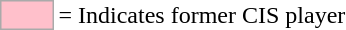<table>
<tr>
<td style="background-color:pink; border:1px solid #aaaaaa; width:2em;"></td>
<td>= Indicates former CIS player</td>
</tr>
</table>
